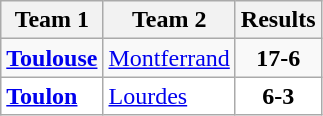<table class="wikitable">
<tr>
<th>Team 1</th>
<th>Team 2</th>
<th>Results</th>
</tr>
<tr>
<td><strong><a href='#'>Toulouse</a></strong></td>
<td><a href='#'>Montferrand</a></td>
<td align="center"><strong>17-6</strong></td>
</tr>
<tr bgcolor="white">
<td><strong><a href='#'>Toulon</a></strong></td>
<td><a href='#'>Lourdes</a></td>
<td align="center"><strong>6-3</strong></td>
</tr>
</table>
